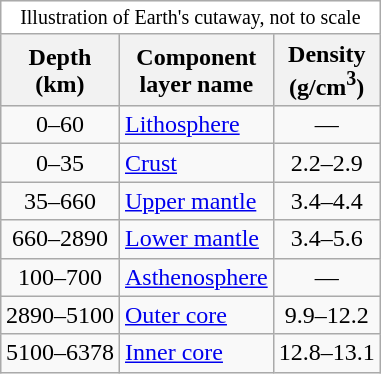<table class="wikitable sortable" style="float: right; clear: right; margin-left: 2em; text-align:center;">
<tr>
<td colspan="3" style="font-size:smaller; text-align:center;background: white;color:black;">Illustration of Earth's cutaway, not to scale</td>
</tr>
<tr>
<th>Depth<span><br>(km)</span></th>
<th>Component <br>layer name</th>
<th>Density<br><span>(g/cm<sup>3</sup>)</span></th>
</tr>
<tr>
<td>0–60</td>
<td style="text-align:left;"><a href='#'>Lithosphere</a></td>
<td>—</td>
</tr>
<tr>
<td>0–35</td>
<td style="text-align:left;"><a href='#'>Crust</a></td>
<td>2.2–2.9</td>
</tr>
<tr>
<td>35–660</td>
<td style="text-align:left;"><a href='#'>Upper mantle</a></td>
<td>3.4–4.4</td>
</tr>
<tr>
<td>660–2890</td>
<td style="text-align:left;"><a href='#'>Lower mantle</a></td>
<td>3.4–5.6</td>
</tr>
<tr>
<td>100–700</td>
<td style="text-align:left;"><a href='#'>Asthenosphere</a></td>
<td>—</td>
</tr>
<tr>
<td>2890–5100</td>
<td style="text-align:left;"><a href='#'>Outer core</a></td>
<td>9.9–12.2</td>
</tr>
<tr>
<td>5100–6378</td>
<td style="text-align:left;"><a href='#'>Inner core</a></td>
<td>12.8–13.1</td>
</tr>
</table>
